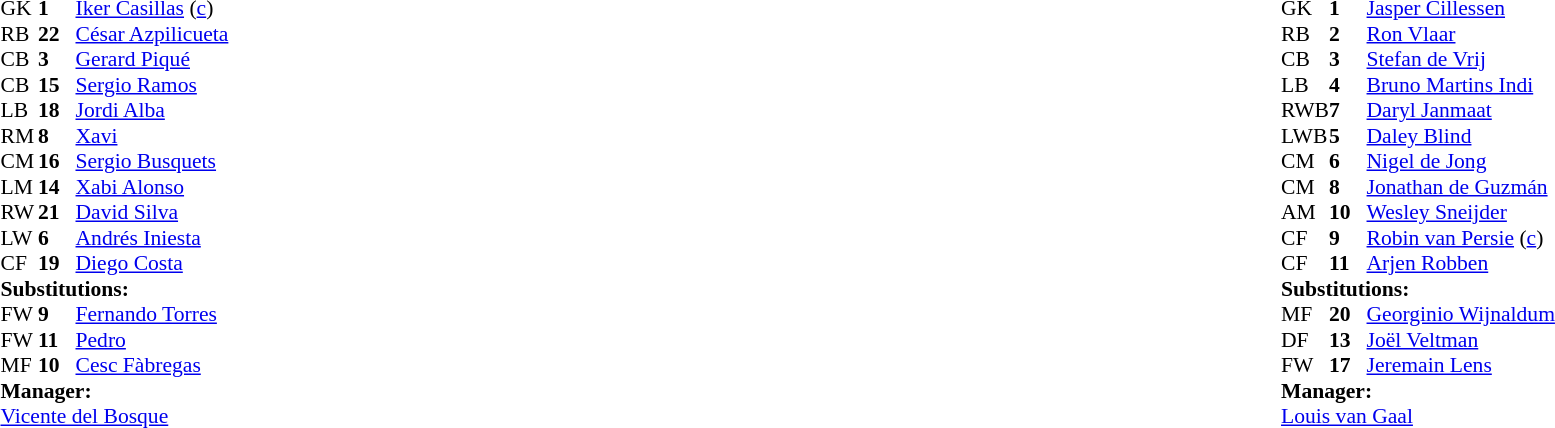<table style="width:100%">
<tr>
<td style="vertical-align:top; width:40%"><br><table style="font-size: 90%" cellspacing="0" cellpadding="0">
<tr>
<th width=25></th>
<th width=25></th>
</tr>
<tr>
<td>GK</td>
<td><strong>1</strong></td>
<td><a href='#'>Iker Casillas</a> (<a href='#'>c</a>)</td>
<td></td>
</tr>
<tr>
<td>RB</td>
<td><strong>22</strong></td>
<td><a href='#'>César Azpilicueta</a></td>
</tr>
<tr>
<td>CB</td>
<td><strong>3</strong></td>
<td><a href='#'>Gerard Piqué</a></td>
</tr>
<tr>
<td>CB</td>
<td><strong>15</strong></td>
<td><a href='#'>Sergio Ramos</a></td>
</tr>
<tr>
<td>LB</td>
<td><strong>18</strong></td>
<td><a href='#'>Jordi Alba</a></td>
</tr>
<tr>
<td>RM</td>
<td><strong>8</strong></td>
<td><a href='#'>Xavi</a></td>
</tr>
<tr>
<td>CM</td>
<td><strong>16</strong></td>
<td><a href='#'>Sergio Busquets</a></td>
</tr>
<tr>
<td>LM</td>
<td><strong>14</strong></td>
<td><a href='#'>Xabi Alonso</a></td>
<td></td>
<td></td>
</tr>
<tr>
<td>RW</td>
<td><strong>21</strong></td>
<td><a href='#'>David Silva</a></td>
<td></td>
<td></td>
</tr>
<tr>
<td>LW</td>
<td><strong>6</strong></td>
<td><a href='#'>Andrés Iniesta</a></td>
</tr>
<tr>
<td>CF</td>
<td><strong>19</strong></td>
<td><a href='#'>Diego Costa</a></td>
<td></td>
<td></td>
</tr>
<tr>
<td colspan=3><strong>Substitutions:</strong></td>
</tr>
<tr>
<td>FW</td>
<td><strong>9</strong></td>
<td><a href='#'>Fernando Torres</a></td>
<td></td>
<td></td>
</tr>
<tr>
<td>FW</td>
<td><strong>11</strong></td>
<td><a href='#'>Pedro</a></td>
<td></td>
<td></td>
</tr>
<tr>
<td>MF</td>
<td><strong>10</strong></td>
<td><a href='#'>Cesc Fàbregas</a></td>
<td></td>
<td></td>
</tr>
<tr>
<td colspan=3><strong>Manager:</strong></td>
</tr>
<tr>
<td colspan=3><a href='#'>Vicente del Bosque</a></td>
</tr>
</table>
</td>
<td valign="top"></td>
<td style="vertical-align:top; width:50%"><br><table cellspacing="0" cellpadding="0" style="font-size:90%; margin:auto">
<tr>
<th width=25></th>
<th width=25></th>
</tr>
<tr>
<td>GK</td>
<td><strong>1</strong></td>
<td><a href='#'>Jasper Cillessen</a></td>
</tr>
<tr>
<td>RB</td>
<td><strong>2</strong></td>
<td><a href='#'>Ron Vlaar</a></td>
</tr>
<tr>
<td>CB</td>
<td><strong>3</strong></td>
<td><a href='#'>Stefan de Vrij</a></td>
<td></td>
<td></td>
</tr>
<tr>
<td>LB</td>
<td><strong>4</strong></td>
<td><a href='#'>Bruno Martins Indi</a></td>
</tr>
<tr>
<td>RWB</td>
<td><strong>7</strong></td>
<td><a href='#'>Daryl Janmaat</a></td>
</tr>
<tr>
<td>LWB</td>
<td><strong>5</strong></td>
<td><a href='#'>Daley Blind</a></td>
</tr>
<tr>
<td>CM</td>
<td><strong>6</strong></td>
<td><a href='#'>Nigel de Jong</a></td>
</tr>
<tr>
<td>CM</td>
<td><strong>8</strong></td>
<td><a href='#'>Jonathan de Guzmán</a></td>
<td></td>
<td></td>
</tr>
<tr>
<td>AM</td>
<td><strong>10</strong></td>
<td><a href='#'>Wesley Sneijder</a></td>
</tr>
<tr>
<td>CF</td>
<td><strong>9</strong></td>
<td><a href='#'>Robin van Persie</a> (<a href='#'>c</a>)</td>
<td></td>
<td></td>
</tr>
<tr>
<td>CF</td>
<td><strong>11</strong></td>
<td><a href='#'>Arjen Robben</a></td>
</tr>
<tr>
<td colspan=3><strong>Substitutions:</strong></td>
</tr>
<tr>
<td>MF</td>
<td><strong>20</strong></td>
<td><a href='#'>Georginio Wijnaldum</a></td>
<td></td>
<td></td>
</tr>
<tr>
<td>DF</td>
<td><strong>13</strong></td>
<td><a href='#'>Joël Veltman</a></td>
<td></td>
<td></td>
</tr>
<tr>
<td>FW</td>
<td><strong>17</strong></td>
<td><a href='#'>Jeremain Lens</a></td>
<td></td>
<td></td>
</tr>
<tr>
<td colspan=3><strong>Manager:</strong></td>
</tr>
<tr>
<td colspan=3><a href='#'>Louis van Gaal</a></td>
</tr>
</table>
</td>
</tr>
</table>
